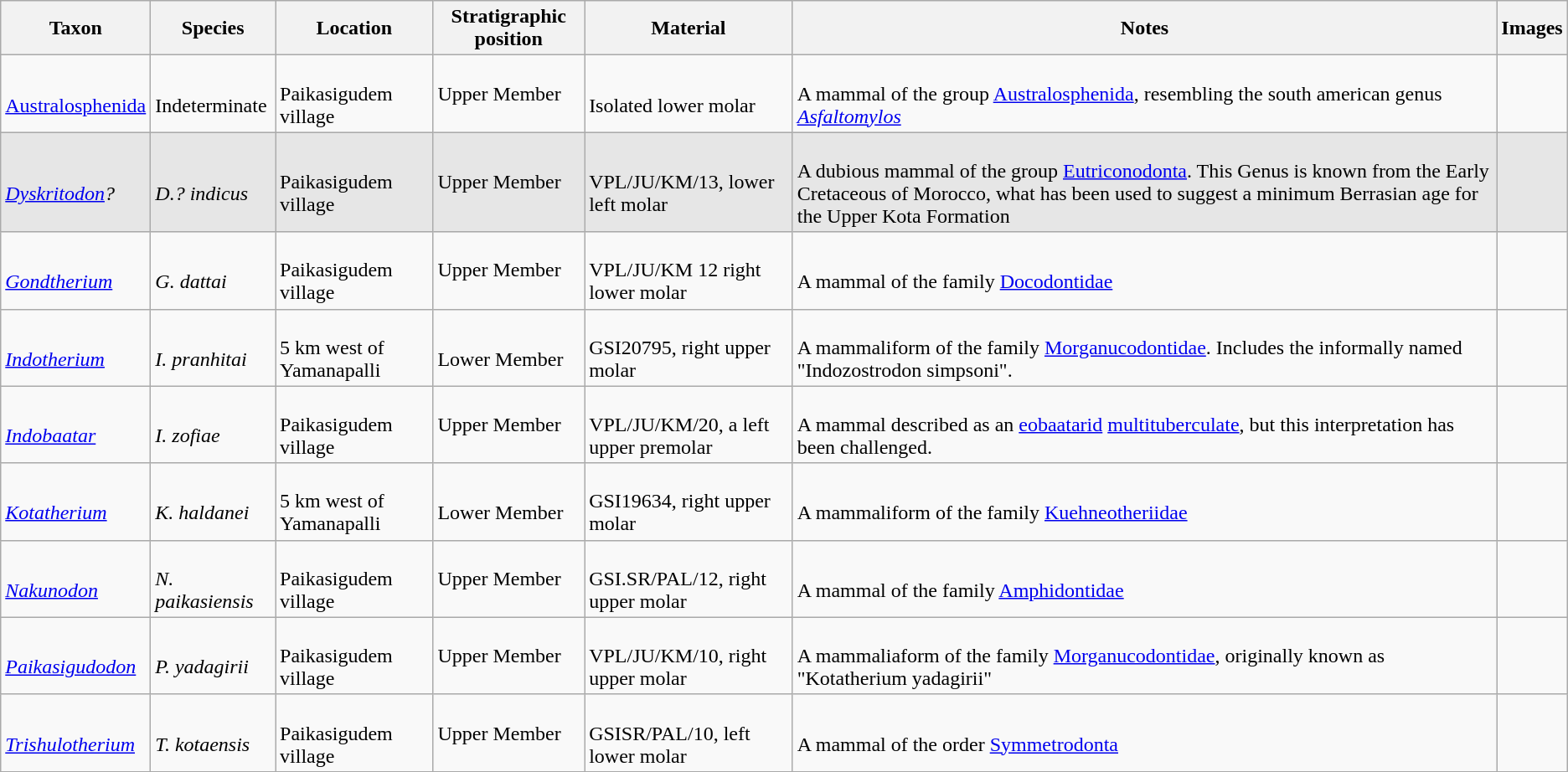<table class="wikitable" align="center">
<tr>
<th>Taxon</th>
<th>Species</th>
<th>Location</th>
<th>Stratigraphic position</th>
<th>Material</th>
<th>Notes</th>
<th>Images</th>
</tr>
<tr>
<td><br><a href='#'>Australosphenida</a></td>
<td><br>Indeterminate</td>
<td><br>Paikasigudem village</td>
<td>Upper Member</td>
<td><br>Isolated lower molar</td>
<td><br>A mammal of the group <a href='#'>Australosphenida</a>, resembling the south american genus <em><a href='#'>Asfaltomylos</a></em></td>
<td></td>
</tr>
<tr>
<td style="background:#E6E6E6;"><br><em><a href='#'>Dyskritodon</a>?</em></td>
<td style="background:#E6E6E6;"><br><em>D.? indicus</em></td>
<td style="background:#E6E6E6;"><br>Paikasigudem village</td>
<td style="background:#E6E6E6;">Upper Member</td>
<td style="background:#E6E6E6;"><br>VPL/JU/KM/13, lower left molar</td>
<td style="background:#E6E6E6;"><br>A dubious mammal of the group <a href='#'>Eutriconodonta</a>. This Genus is known from the Early Cretaceous of Morocco, what has been used to suggest a minimum Berrasian age for the Upper Kota Formation</td>
<td style="background:#E6E6E6;"></td>
</tr>
<tr>
<td><br><em><a href='#'>Gondtherium</a></em></td>
<td><br><em>G. dattai</em></td>
<td><br>Paikasigudem village</td>
<td>Upper Member</td>
<td><br>VPL/JU/KM 12 right lower molar</td>
<td><br>A mammal of the family <a href='#'>Docodontidae</a></td>
<td></td>
</tr>
<tr>
<td><br><em><a href='#'>Indotherium</a></em></td>
<td><br><em>I. pranhitai</em></td>
<td><br>5 km west of Yamanapalli</td>
<td><br>Lower Member</td>
<td><br>GSI20795, right upper molar</td>
<td><br>A mammaliform of the family <a href='#'>Morganucodontidae</a>. Includes the informally named "Indozostrodon simpsoni".</td>
<td></td>
</tr>
<tr>
<td><br><em><a href='#'>Indobaatar</a></em></td>
<td><br><em>I. zofiae</em></td>
<td><br>Paikasigudem village</td>
<td>Upper Member</td>
<td><br>VPL/JU/KM/20, a left upper premolar</td>
<td><br>A mammal described as an <a href='#'>eobaatarid</a> <a href='#'>multituberculate</a>, but this interpretation has been challenged.</td>
<td></td>
</tr>
<tr>
<td><br><em><a href='#'>Kotatherium</a></em></td>
<td><br><em>K. haldanei</em></td>
<td><br>5 km west of Yamanapalli</td>
<td><br>Lower Member</td>
<td><br>GSI19634, right upper molar</td>
<td><br>A mammaliform of the family <a href='#'>Kuehneotheriidae</a></td>
<td></td>
</tr>
<tr>
<td><br><em><a href='#'>Nakunodon</a></em></td>
<td><br><em>N. paikasiensis</em></td>
<td><br>Paikasigudem village</td>
<td>Upper Member</td>
<td><br>GSI.SR/PAL/12, right upper molar</td>
<td><br>A mammal of the family <a href='#'>Amphidontidae</a></td>
<td></td>
</tr>
<tr>
<td><br><em><a href='#'>Paikasigudodon</a></em></td>
<td><br><em>P. yadagirii</em></td>
<td><br>Paikasigudem village</td>
<td>Upper Member</td>
<td><br>VPL/JU/KM/10, right upper molar</td>
<td><br>A mammaliaform of the family <a href='#'>Morganucodontidae</a>, originally known as "Kotatherium yadagirii"</td>
<td></td>
</tr>
<tr>
<td><br><em><a href='#'>Trishulotherium</a></em></td>
<td><br><em>T. kotaensis</em></td>
<td><br>Paikasigudem village</td>
<td>Upper Member</td>
<td><br>GSISR/PAL/10, left lower molar</td>
<td><br>A mammal of the order <a href='#'>Symmetrodonta</a></td>
<td></td>
</tr>
<tr>
</tr>
</table>
